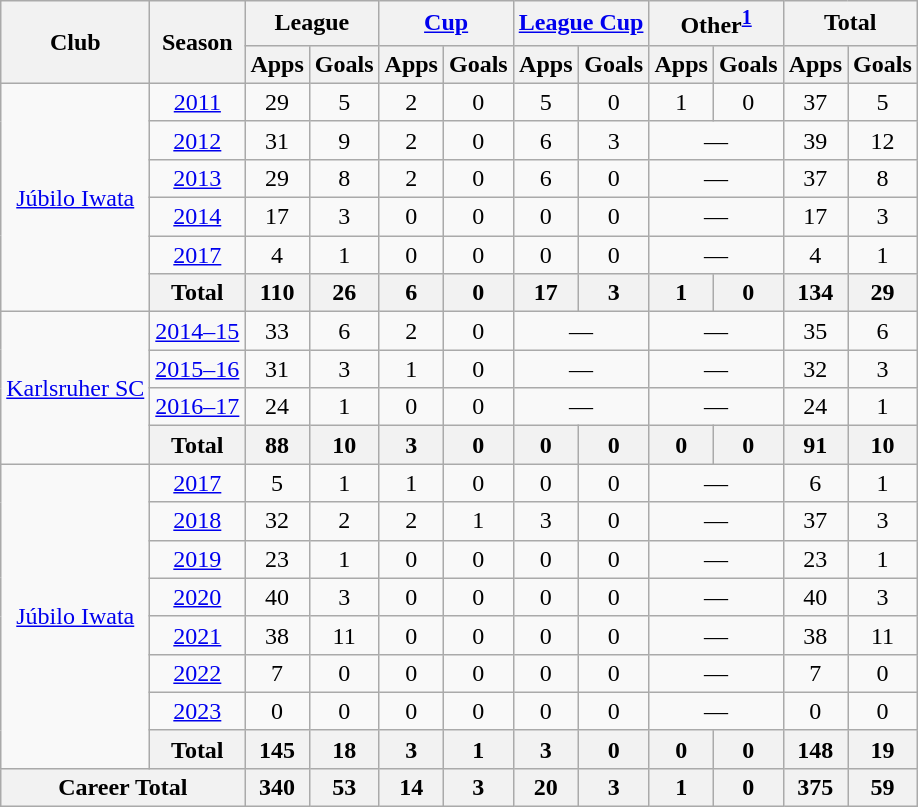<table class="wikitable" style="text-align:center;">
<tr>
<th rowspan="2">Club</th>
<th rowspan="2">Season</th>
<th colspan="2">League</th>
<th colspan="2"><a href='#'>Cup</a></th>
<th colspan="2"><a href='#'>League Cup</a></th>
<th colspan="2">Other<sup><a href='#'>1</a></sup></th>
<th colspan="2">Total</th>
</tr>
<tr>
<th>Apps</th>
<th>Goals</th>
<th>Apps</th>
<th>Goals</th>
<th>Apps</th>
<th>Goals</th>
<th>Apps</th>
<th>Goals</th>
<th>Apps</th>
<th>Goals</th>
</tr>
<tr>
<td rowspan="6"><a href='#'>Júbilo Iwata</a></td>
<td><a href='#'>2011</a></td>
<td>29</td>
<td>5</td>
<td>2</td>
<td>0</td>
<td>5</td>
<td>0</td>
<td>1</td>
<td>0</td>
<td>37</td>
<td>5</td>
</tr>
<tr>
<td><a href='#'>2012</a></td>
<td>31</td>
<td>9</td>
<td>2</td>
<td>0</td>
<td>6</td>
<td>3</td>
<td colspan="2">—</td>
<td>39</td>
<td>12</td>
</tr>
<tr>
<td><a href='#'>2013</a></td>
<td>29</td>
<td>8</td>
<td>2</td>
<td>0</td>
<td>6</td>
<td>0</td>
<td colspan="2">—</td>
<td>37</td>
<td>8</td>
</tr>
<tr>
<td><a href='#'>2014</a></td>
<td>17</td>
<td>3</td>
<td>0</td>
<td>0</td>
<td>0</td>
<td>0</td>
<td colspan="2">—</td>
<td>17</td>
<td>3</td>
</tr>
<tr>
<td><a href='#'>2017</a></td>
<td>4</td>
<td>1</td>
<td>0</td>
<td>0</td>
<td>0</td>
<td>0</td>
<td colspan="2">—</td>
<td>4</td>
<td>1</td>
</tr>
<tr>
<th colspan="1">Total</th>
<th>110</th>
<th>26</th>
<th>6</th>
<th>0</th>
<th>17</th>
<th>3</th>
<th>1</th>
<th>0</th>
<th>134</th>
<th>29</th>
</tr>
<tr>
<td rowspan="4"><a href='#'>Karlsruher SC</a></td>
<td><a href='#'>2014–15</a></td>
<td>33</td>
<td>6</td>
<td>2</td>
<td>0</td>
<td colspan="2">—</td>
<td colspan="2">—</td>
<td>35</td>
<td>6</td>
</tr>
<tr>
<td><a href='#'>2015–16</a></td>
<td>31</td>
<td>3</td>
<td>1</td>
<td>0</td>
<td colspan="2">—</td>
<td colspan="2">—</td>
<td>32</td>
<td>3</td>
</tr>
<tr>
<td><a href='#'>2016–17</a></td>
<td>24</td>
<td>1</td>
<td>0</td>
<td>0</td>
<td colspan="2">—</td>
<td colspan="2">—</td>
<td>24</td>
<td>1</td>
</tr>
<tr>
<th colspan="1">Total</th>
<th>88</th>
<th>10</th>
<th>3</th>
<th>0</th>
<th>0</th>
<th>0</th>
<th>0</th>
<th>0</th>
<th>91</th>
<th>10</th>
</tr>
<tr>
<td rowspan="8"><a href='#'>Júbilo Iwata</a></td>
<td><a href='#'>2017</a></td>
<td>5</td>
<td>1</td>
<td>1</td>
<td>0</td>
<td>0</td>
<td>0</td>
<td colspan="2">—</td>
<td>6</td>
<td>1</td>
</tr>
<tr>
<td><a href='#'>2018</a></td>
<td>32</td>
<td>2</td>
<td>2</td>
<td>1</td>
<td>3</td>
<td>0</td>
<td colspan="2">—</td>
<td>37</td>
<td>3</td>
</tr>
<tr>
<td><a href='#'>2019</a></td>
<td>23</td>
<td>1</td>
<td>0</td>
<td>0</td>
<td>0</td>
<td>0</td>
<td colspan="2">—</td>
<td>23</td>
<td>1</td>
</tr>
<tr>
<td><a href='#'>2020</a></td>
<td>40</td>
<td>3</td>
<td>0</td>
<td>0</td>
<td>0</td>
<td>0</td>
<td colspan="2">—</td>
<td>40</td>
<td>3</td>
</tr>
<tr>
<td><a href='#'>2021</a></td>
<td>38</td>
<td>11</td>
<td>0</td>
<td>0</td>
<td>0</td>
<td>0</td>
<td colspan="2">—</td>
<td>38</td>
<td>11</td>
</tr>
<tr>
<td><a href='#'>2022</a></td>
<td>7</td>
<td>0</td>
<td>0</td>
<td>0</td>
<td>0</td>
<td>0</td>
<td colspan="2">—</td>
<td>7</td>
<td>0</td>
</tr>
<tr>
<td><a href='#'>2023</a></td>
<td>0</td>
<td>0</td>
<td>0</td>
<td>0</td>
<td>0</td>
<td>0</td>
<td colspan="2">—</td>
<td>0</td>
<td>0</td>
</tr>
<tr>
<th colspan="1">Total</th>
<th>145</th>
<th>18</th>
<th>3</th>
<th>1</th>
<th>3</th>
<th>0</th>
<th>0</th>
<th>0</th>
<th>148</th>
<th>19</th>
</tr>
<tr>
<th colspan="2">Career Total</th>
<th>340</th>
<th>53</th>
<th>14</th>
<th>3</th>
<th>20</th>
<th>3</th>
<th>1</th>
<th>0</th>
<th>375</th>
<th>59</th>
</tr>
</table>
